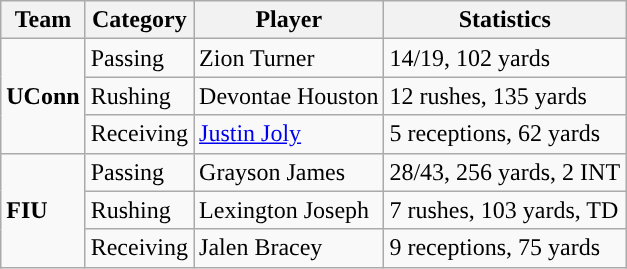<table class="wikitable" style="float: left;">
<tr>
<th>Team</th>
<th>Category</th>
<th>Player</th>
<th>Statistics</th>
</tr>
<tr>
<td rowspan=3><strong>UConn</strong></td>
<td>Passing</td>
<td>Zion Turner</td>
<td>14/19, 102 yards</td>
</tr>
<tr>
<td>Rushing</td>
<td>Devontae Houston</td>
<td>12 rushes, 135 yards</td>
</tr>
<tr>
<td>Receiving</td>
<td><a href='#'>Justin Joly</a></td>
<td>5 receptions, 62 yards</td>
</tr>
<tr>
<td rowspan=3><strong>FIU</strong></td>
<td>Passing</td>
<td>Grayson James</td>
<td>28/43, 256 yards, 2 INT</td>
</tr>
<tr>
<td>Rushing</td>
<td>Lexington Joseph</td>
<td>7 rushes, 103 yards, TD</td>
</tr>
<tr>
<td>Receiving</td>
<td>Jalen Bracey</td>
<td>9 receptions, 75 yards</td>
</tr>
</table>
